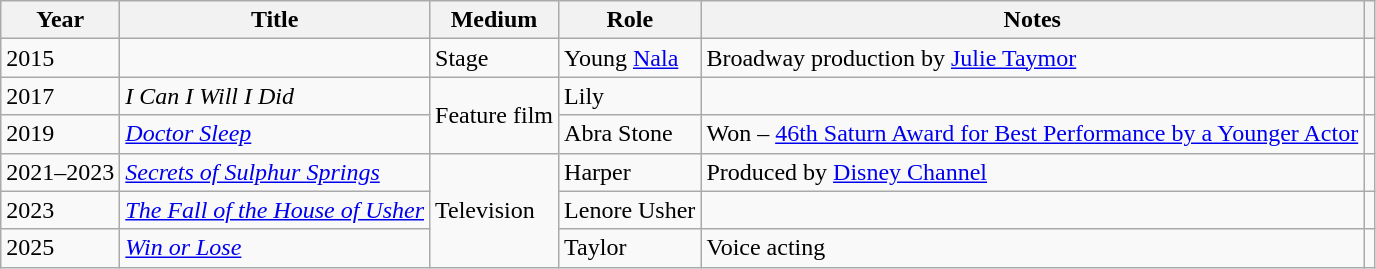<table class="wikitable sortable">
<tr>
<th>Year</th>
<th>Title</th>
<th>Medium</th>
<th>Role</th>
<th>Notes</th>
<th scope="col" class="unsortable"></th>
</tr>
<tr>
<td>2015</td>
<td><em></em></td>
<td>Stage</td>
<td>Young <a href='#'>Nala</a></td>
<td>Broadway production by <a href='#'>Julie Taymor</a></td>
<td></td>
</tr>
<tr>
<td>2017</td>
<td><em>I Can I Will I Did</em></td>
<td rowspan=2>Feature film</td>
<td>Lily</td>
<td></td>
<td></td>
</tr>
<tr>
<td>2019</td>
<td><em><a href='#'>Doctor Sleep</a></em></td>
<td>Abra Stone</td>
<td>Won – <a href='#'>46th Saturn Award for Best Performance by a Younger Actor</a></td>
<td></td>
</tr>
<tr>
<td>2021–2023</td>
<td><em><a href='#'>Secrets of Sulphur Springs</a></em></td>
<td rowspan=3>Television</td>
<td>Harper</td>
<td>Produced by <a href='#'>Disney Channel</a></td>
<td></td>
</tr>
<tr>
<td>2023</td>
<td><em><a href='#'>The Fall of the House of Usher</a></em></td>
<td>Lenore Usher</td>
<td></td>
<td></td>
</tr>
<tr>
<td>2025</td>
<td><em><a href='#'>Win or Lose</a></em></td>
<td>Taylor</td>
<td>Voice acting</td>
<td></td>
</tr>
</table>
